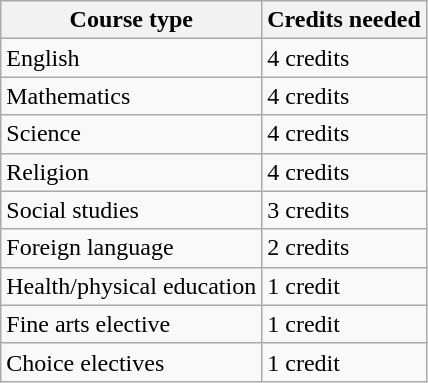<table class="wikitable">
<tr>
<th>Course type</th>
<th>Credits needed</th>
</tr>
<tr>
<td>English</td>
<td>4 credits</td>
</tr>
<tr>
<td>Mathematics</td>
<td>4 credits</td>
</tr>
<tr>
<td>Science</td>
<td>4 credits</td>
</tr>
<tr>
<td>Religion</td>
<td>4 credits</td>
</tr>
<tr>
<td>Social studies</td>
<td>3 credits</td>
</tr>
<tr>
<td>Foreign language</td>
<td>2 credits</td>
</tr>
<tr>
<td>Health/physical education</td>
<td>1 credit</td>
</tr>
<tr>
<td>Fine arts elective</td>
<td>1 credit</td>
</tr>
<tr>
<td>Choice electives</td>
<td>1 credit</td>
</tr>
</table>
